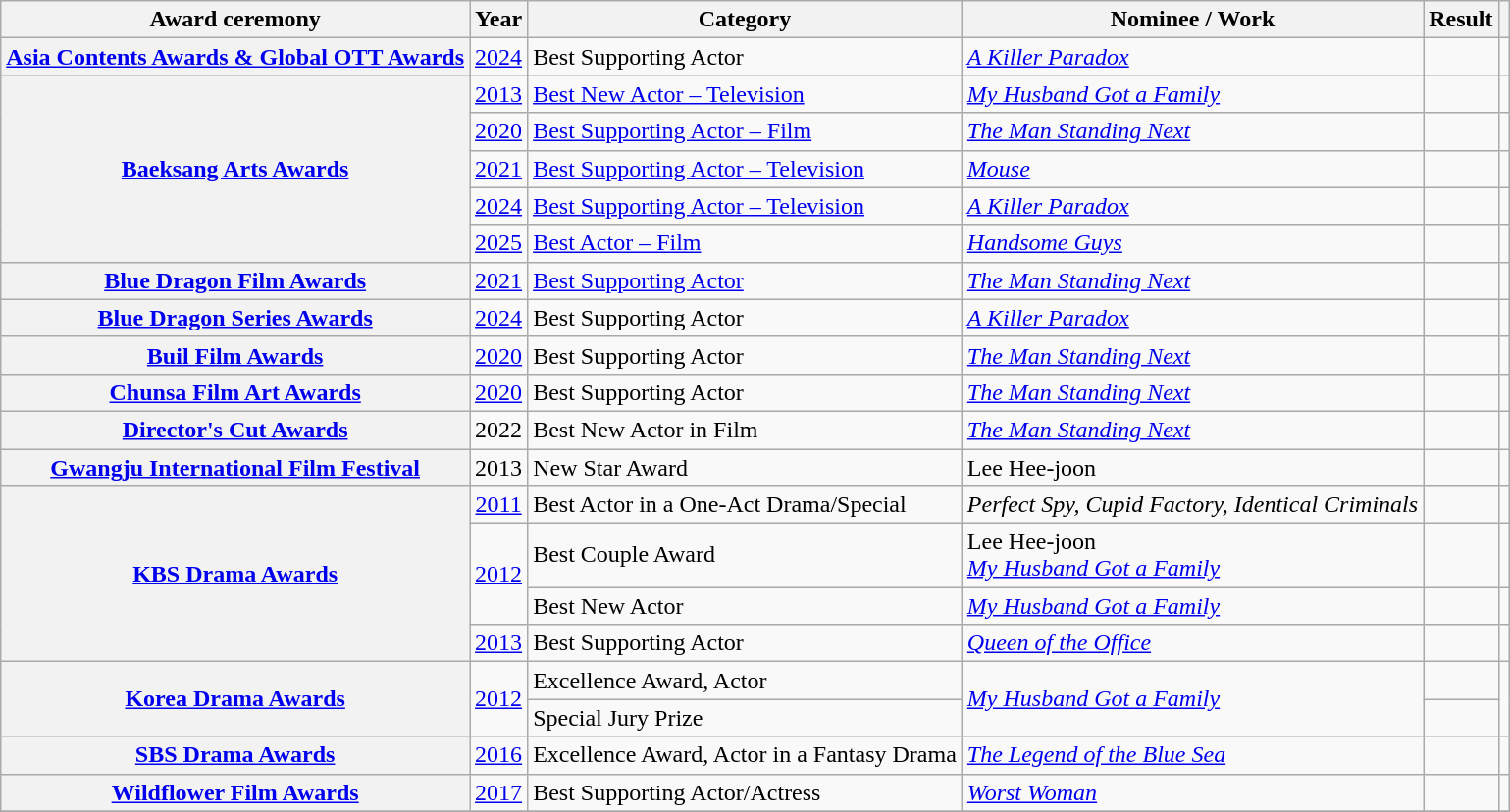<table class="wikitable plainrowheaders sortable">
<tr>
<th scope="col">Award ceremony</th>
<th scope="col">Year</th>
<th scope="col">Category</th>
<th scope="col">Nominee / Work</th>
<th scope="col">Result</th>
<th scope="col" class="unsortable"></th>
</tr>
<tr>
<th scope="row"><a href='#'>Asia Contents Awards & Global OTT Awards</a></th>
<td style="text-align:center"><a href='#'>2024</a></td>
<td>Best Supporting Actor</td>
<td><em><a href='#'>A Killer Paradox</a></em></td>
<td></td>
<td style="text-align:center"></td>
</tr>
<tr>
<th scope="row" rowspan="5"><a href='#'>Baeksang Arts Awards</a></th>
<td style="text-align:center"><a href='#'>2013</a></td>
<td><a href='#'>Best New Actor – Television</a></td>
<td><em><a href='#'>My Husband Got a Family</a></em></td>
<td></td>
<td style="text-align:center"></td>
</tr>
<tr>
<td style="text-align:center"><a href='#'>2020</a></td>
<td><a href='#'>Best Supporting Actor – Film</a></td>
<td><em><a href='#'>The Man Standing Next</a></em></td>
<td></td>
<td></td>
</tr>
<tr>
<td style="text-align:center"><a href='#'>2021</a></td>
<td><a href='#'>Best Supporting Actor – Television</a></td>
<td><em><a href='#'>Mouse</a></em></td>
<td></td>
<td style="text-align:center"></td>
</tr>
<tr>
<td style="text-align:center"><a href='#'>2024</a></td>
<td><a href='#'>Best Supporting Actor – Television</a></td>
<td><em><a href='#'>A Killer Paradox</a></em></td>
<td></td>
<td style="text-align:center"></td>
</tr>
<tr>
<td style="text-align:center"><a href='#'>2025</a></td>
<td><a href='#'>Best Actor – Film</a></td>
<td><em><a href='#'>Handsome Guys</a></em></td>
<td></td>
<td style="text-align:center"></td>
</tr>
<tr>
<th scope="row"><a href='#'>Blue Dragon Film Awards</a></th>
<td style="text-align:center"><a href='#'>2021</a></td>
<td><a href='#'>Best Supporting Actor</a></td>
<td><em><a href='#'>The Man Standing Next</a></em></td>
<td></td>
<td style="text-align:center"></td>
</tr>
<tr>
<th scope="row"><a href='#'>Blue Dragon Series Awards</a></th>
<td style="text-align:center"><a href='#'>2024</a></td>
<td>Best Supporting Actor</td>
<td><em><a href='#'>A Killer Paradox</a></em></td>
<td></td>
<td style="text-align:center"></td>
</tr>
<tr>
<th scope="row"><a href='#'>Buil Film Awards</a></th>
<td style="text-align:center"><a href='#'>2020</a></td>
<td>Best Supporting Actor</td>
<td><em><a href='#'>The Man Standing Next</a></em></td>
<td></td>
<td></td>
</tr>
<tr>
<th scope="row"><a href='#'>Chunsa Film Art Awards</a></th>
<td style="text-align:center"><a href='#'>2020</a></td>
<td>Best Supporting Actor</td>
<td><em><a href='#'>The Man Standing Next</a></em></td>
<td></td>
<td></td>
</tr>
<tr>
<th scope="row"><a href='#'>Director's Cut Awards</a></th>
<td style="text-align:center">2022</td>
<td>Best New Actor in Film</td>
<td><em><a href='#'>The Man Standing Next</a></em></td>
<td></td>
<td style="text-align:center"></td>
</tr>
<tr>
<th scope="row"><a href='#'>Gwangju International Film Festival</a></th>
<td style="text-align:center">2013</td>
<td>New Star Award</td>
<td>Lee Hee-joon</td>
<td></td>
<td></td>
</tr>
<tr>
<th scope="row" rowspan="4"><a href='#'>KBS Drama Awards</a></th>
<td style="text-align:center"><a href='#'>2011</a></td>
<td>Best Actor in a One-Act Drama/Special</td>
<td><em>Perfect Spy, Cupid Factory, Identical Criminals</em></td>
<td></td>
<td style="text-align:center"></td>
</tr>
<tr>
<td style="text-align:center" rowspan="2"><a href='#'>2012</a></td>
<td>Best Couple Award</td>
<td>Lee Hee-joon <br><em><a href='#'>My Husband Got a Family</a></em></td>
<td></td>
<td style="text-align:center"></td>
</tr>
<tr>
<td>Best New Actor</td>
<td><em><a href='#'>My Husband Got a Family</a></em></td>
<td></td>
<td></td>
</tr>
<tr>
<td style="text-align:center"><a href='#'>2013</a></td>
<td>Best Supporting Actor</td>
<td><em><a href='#'>Queen of the Office</a></em></td>
<td></td>
<td></td>
</tr>
<tr>
<th scope="row" rowspan="2"><a href='#'>Korea Drama Awards</a></th>
<td style="text-align:center" rowspan="2"><a href='#'>2012</a></td>
<td>Excellence Award, Actor</td>
<td rowspan="2"><em><a href='#'>My Husband Got a Family</a></em></td>
<td></td>
<td style="text-align:center" rowspan="2"></td>
</tr>
<tr>
<td>Special Jury Prize</td>
<td></td>
</tr>
<tr>
<th scope="row"><a href='#'>SBS Drama Awards</a></th>
<td style="text-align:center"><a href='#'>2016</a></td>
<td>Excellence Award, Actor in a Fantasy Drama</td>
<td><em><a href='#'>The Legend of the Blue Sea</a></em></td>
<td></td>
<td></td>
</tr>
<tr>
<th scope="row"><a href='#'>Wildflower Film Awards</a></th>
<td style="text-align:center"><a href='#'>2017</a></td>
<td>Best Supporting Actor/Actress</td>
<td><em><a href='#'>Worst Woman</a></em></td>
<td></td>
<td></td>
</tr>
<tr>
</tr>
</table>
